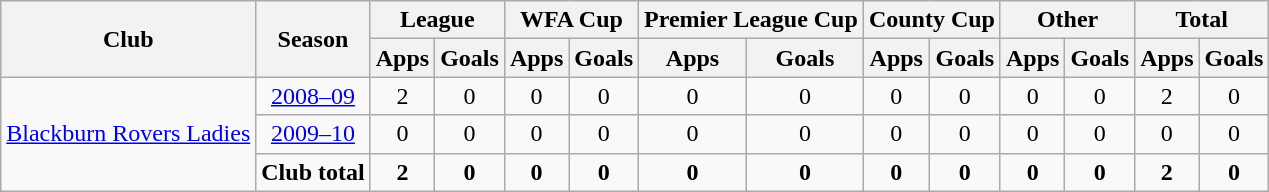<table class="wikitable" border="1" style="text-align: center;">
<tr>
<th rowspan="2">Club</th>
<th rowspan="2">Season</th>
<th colspan="2">League</th>
<th colspan="2">WFA Cup</th>
<th colspan="2">Premier League Cup</th>
<th colspan="2">County Cup</th>
<th colspan="2">Other</th>
<th colspan="2">Total</th>
</tr>
<tr>
<th>Apps</th>
<th>Goals</th>
<th>Apps</th>
<th>Goals</th>
<th>Apps</th>
<th>Goals</th>
<th>Apps</th>
<th>Goals</th>
<th>Apps</th>
<th>Goals</th>
<th>Apps</th>
<th>Goals</th>
</tr>
<tr>
<td rowspan="3" valign="center"><a href='#'>Blackburn Rovers Ladies</a></td>
<td><a href='#'>2008–09</a></td>
<td>2</td>
<td>0</td>
<td>0</td>
<td>0</td>
<td>0</td>
<td>0</td>
<td>0</td>
<td>0</td>
<td>0</td>
<td>0</td>
<td>2</td>
<td>0</td>
</tr>
<tr>
<td><a href='#'>2009–10</a></td>
<td>0</td>
<td>0</td>
<td>0</td>
<td>0</td>
<td>0</td>
<td>0</td>
<td>0</td>
<td>0</td>
<td>0</td>
<td>0</td>
<td>0</td>
<td>0</td>
</tr>
<tr>
<td><strong>Club total</strong></td>
<td><strong>2</strong></td>
<td><strong>0</strong></td>
<td><strong>0</strong></td>
<td><strong>0</strong></td>
<td><strong>0</strong></td>
<td><strong>0</strong></td>
<td><strong>0</strong></td>
<td><strong>0</strong></td>
<td><strong>0</strong></td>
<td><strong>0</strong></td>
<td><strong>2</strong></td>
<td><strong>0</strong></td>
</tr>
</table>
